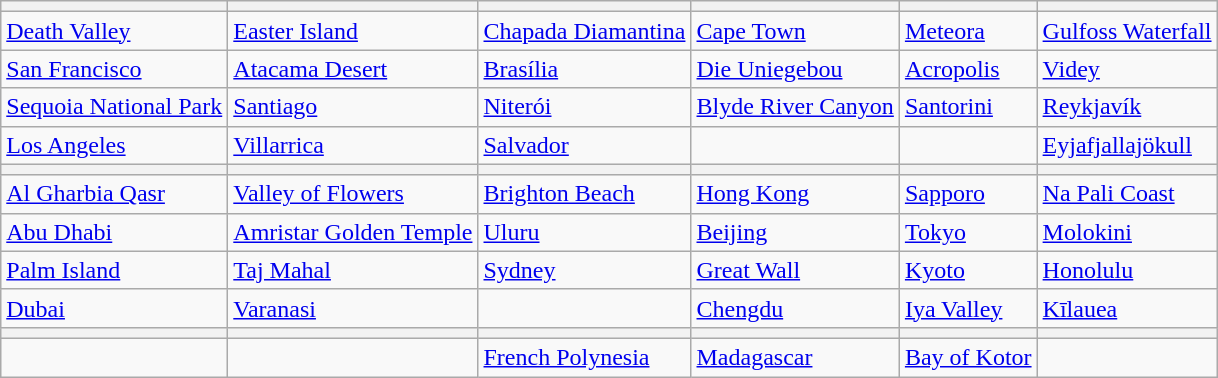<table class="wikitable">
<tr>
<th></th>
<th></th>
<th></th>
<th></th>
<th></th>
<th></th>
</tr>
<tr>
<td><a href='#'>Death Valley</a></td>
<td><a href='#'>Easter Island</a></td>
<td><a href='#'>Chapada Diamantina</a></td>
<td><a href='#'>Cape Town</a></td>
<td><a href='#'>Meteora</a></td>
<td><a href='#'>Gulfoss Waterfall</a></td>
</tr>
<tr>
<td><a href='#'>San Francisco</a></td>
<td><a href='#'>Atacama Desert</a></td>
<td><a href='#'>Brasília</a></td>
<td><a href='#'>Die Uniegebou</a></td>
<td><a href='#'>Acropolis</a></td>
<td><a href='#'>Videy</a></td>
</tr>
<tr>
<td><a href='#'>Sequoia National Park</a></td>
<td><a href='#'>Santiago</a></td>
<td><a href='#'>Niterói</a></td>
<td><a href='#'>Blyde River Canyon</a></td>
<td><a href='#'>Santorini</a></td>
<td><a href='#'>Reykjavík</a></td>
</tr>
<tr>
<td><a href='#'>Los Angeles</a></td>
<td><a href='#'>Villarrica</a></td>
<td><a href='#'>Salvador</a></td>
<td></td>
<td></td>
<td><a href='#'>Eyjafjallajökull</a></td>
</tr>
<tr>
<th></th>
<th></th>
<th></th>
<th></th>
<th></th>
<th></th>
</tr>
<tr>
<td><a href='#'>Al Gharbia Qasr</a></td>
<td><a href='#'>Valley of Flowers</a></td>
<td><a href='#'>Brighton Beach</a></td>
<td><a href='#'>Hong Kong</a></td>
<td><a href='#'>Sapporo</a></td>
<td><a href='#'>Na Pali Coast</a></td>
</tr>
<tr>
<td><a href='#'>Abu Dhabi</a></td>
<td><a href='#'>Amristar Golden Temple</a></td>
<td><a href='#'>Uluru</a></td>
<td><a href='#'>Beijing</a></td>
<td><a href='#'>Tokyo</a></td>
<td><a href='#'>Molokini</a></td>
</tr>
<tr>
<td><a href='#'>Palm Island</a></td>
<td><a href='#'>Taj Mahal</a></td>
<td><a href='#'>Sydney</a></td>
<td><a href='#'>Great Wall</a></td>
<td><a href='#'>Kyoto</a></td>
<td><a href='#'>Honolulu</a></td>
</tr>
<tr>
<td><a href='#'>Dubai</a></td>
<td><a href='#'>Varanasi</a></td>
<td></td>
<td><a href='#'>Chengdu</a></td>
<td><a href='#'>Iya Valley</a></td>
<td><a href='#'>Kīlauea</a></td>
</tr>
<tr>
<th></th>
<th></th>
<th></th>
<th></th>
<th></th>
<th></th>
</tr>
<tr>
<td></td>
<td></td>
<td><a href='#'>French Polynesia</a></td>
<td><a href='#'>Madagascar</a></td>
<td><a href='#'>Bay of Kotor</a></td>
<td></td>
</tr>
</table>
